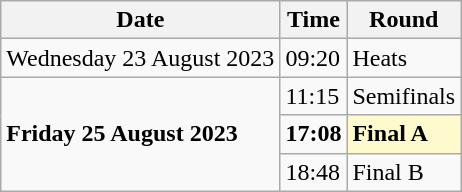<table class="wikitable">
<tr>
<th>Date</th>
<th>Time</th>
<th>Round</th>
</tr>
<tr>
<td>Wednesday 23 August 2023</td>
<td>09:20</td>
<td>Heats</td>
</tr>
<tr>
<td rowspan=3><strong>Friday 25 August 2023</strong></td>
<td>11:15</td>
<td>Semifinals</td>
</tr>
<tr>
<td><strong>17:08</strong></td>
<td style=background:lemonchiffon><strong>Final A</strong></td>
</tr>
<tr>
<td>18:48</td>
<td>Final B</td>
</tr>
</table>
